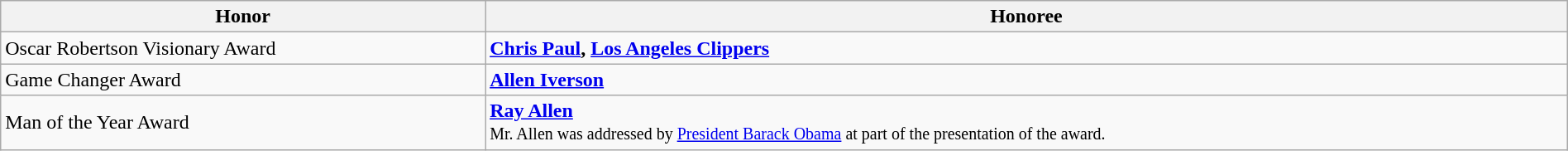<table class="wikitable" width="100%">
<tr>
<th>Honor</th>
<th>Honoree</th>
</tr>
<tr>
<td>Oscar Robertson Visionary Award</td>
<td><strong><a href='#'>Chris Paul</a>, <a href='#'>Los Angeles Clippers</a></strong></td>
</tr>
<tr>
<td>Game Changer Award</td>
<td><strong><a href='#'>Allen Iverson</a></strong></td>
</tr>
<tr>
<td>Man of the Year Award</td>
<td><strong><a href='#'>Ray Allen</a></strong><br><small>Mr. Allen was addressed by <a href='#'>President Barack Obama</a> at part of the presentation of the award.</small></td>
</tr>
</table>
